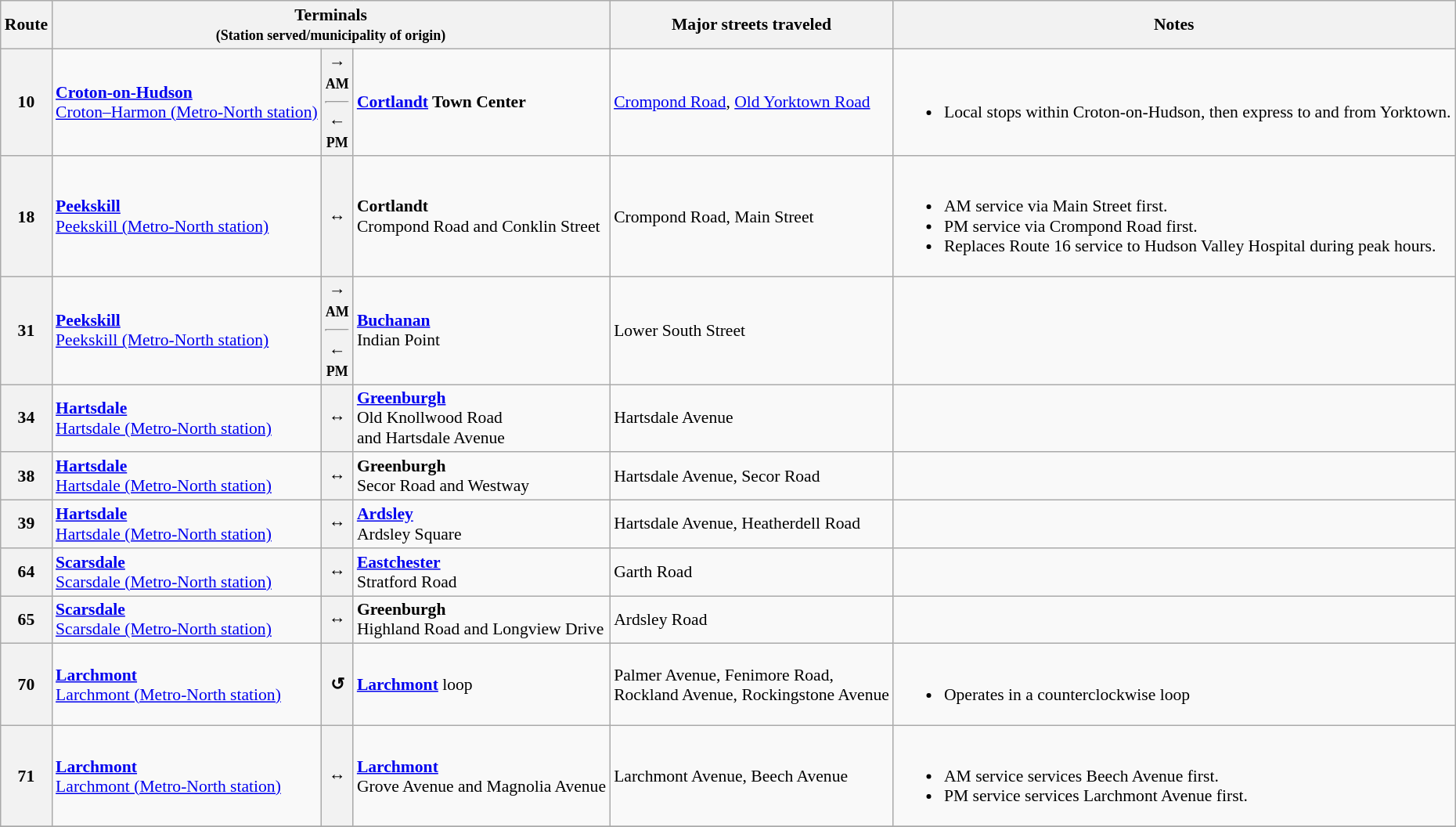<table class=wikitable style="font-size: 90%;" |>
<tr>
<th>Route</th>
<th colspan=3>Terminals<br><small>(Station served/municipality of origin)</small></th>
<th>Major streets traveled</th>
<th>Notes</th>
</tr>
<tr>
<th>10</th>
<td><strong><a href='#'>Croton-on-Hudson</a></strong><br><a href='#'>Croton–Harmon (Metro-North station)</a></td>
<th><div><span>→</span><br><small>AM</small><hr><span>←</span><br><small>PM</small></div></th>
<td><strong><a href='#'>Cortlandt</a> Town Center</strong></td>
<td><a href='#'>Crompond Road</a>, <a href='#'>Old Yorktown Road</a></td>
<td><br><ul><li>Local stops within Croton-on-Hudson, then express to and from Yorktown.</li></ul></td>
</tr>
<tr>
<th>18</th>
<td><strong><a href='#'>Peekskill</a></strong><br><a href='#'>Peekskill (Metro-North station)</a></td>
<th><span>↔</span></th>
<td><strong>Cortlandt</strong><br>Crompond Road and Conklin Street</td>
<td>Crompond Road, Main Street</td>
<td><br><ul><li>AM service via Main Street first.</li><li>PM service via Crompond Road first.</li><li>Replaces Route 16 service to Hudson Valley Hospital during peak hours.</li></ul></td>
</tr>
<tr>
<th>31</th>
<td><strong><a href='#'>Peekskill</a></strong><br><a href='#'>Peekskill (Metro-North station)</a></td>
<th><div><span>→</span><br><small>AM</small><hr><span>←</span><br><small>PM</small></div></th>
<td><strong><a href='#'>Buchanan</a></strong><br>Indian Point</td>
<td>Lower South Street</td>
<td></td>
</tr>
<tr>
<th>34</th>
<td><strong><a href='#'>Hartsdale</a></strong><br><a href='#'>Hartsdale (Metro-North station)</a></td>
<th><span>↔</span></th>
<td><strong><a href='#'>Greenburgh</a></strong><br>Old Knollwood Road<br>and Hartsdale Avenue</td>
<td>Hartsdale Avenue</td>
<td></td>
</tr>
<tr>
<th>38</th>
<td><strong><a href='#'>Hartsdale</a></strong><br><a href='#'>Hartsdale (Metro-North station)</a></td>
<th><span>↔</span></th>
<td><strong>Greenburgh</strong><br>Secor Road and Westway</td>
<td>Hartsdale Avenue, Secor Road</td>
<td></td>
</tr>
<tr>
<th>39</th>
<td><strong><a href='#'>Hartsdale</a></strong><br><a href='#'>Hartsdale (Metro-North station)</a></td>
<th><span>↔</span></th>
<td><strong><a href='#'>Ardsley</a></strong><br>Ardsley Square</td>
<td>Hartsdale Avenue, Heatherdell Road</td>
<td></td>
</tr>
<tr>
<th>64</th>
<td><strong><a href='#'>Scarsdale</a></strong><br><a href='#'>Scarsdale (Metro-North station)</a></td>
<th><span>↔</span></th>
<td><strong><a href='#'>Eastchester</a></strong><br>Stratford Road</td>
<td>Garth Road</td>
<td></td>
</tr>
<tr>
<th>65</th>
<td><strong><a href='#'>Scarsdale</a></strong><br><a href='#'>Scarsdale (Metro-North station)</a></td>
<th><span>↔</span></th>
<td><strong>Greenburgh</strong><br>Highland Road and Longview Drive</td>
<td>Ardsley Road</td>
<td></td>
</tr>
<tr>
<th>70</th>
<td><strong><a href='#'>Larchmont</a></strong><br><a href='#'>Larchmont (Metro-North station)</a></td>
<th><span>↺</span></th>
<td><strong><a href='#'>Larchmont</a></strong> loop</td>
<td>Palmer Avenue, Fenimore Road,<br>Rockland Avenue, Rockingstone Avenue</td>
<td><br><ul><li>Operates in a counterclockwise loop</li></ul></td>
</tr>
<tr>
<th>71</th>
<td><strong><a href='#'>Larchmont</a></strong><br><a href='#'>Larchmont (Metro-North station)</a></td>
<th><span>↔</span></th>
<td><strong><a href='#'>Larchmont</a></strong><br>Grove Avenue and Magnolia Avenue</td>
<td>Larchmont Avenue, Beech Avenue</td>
<td><br><ul><li>AM service services Beech Avenue first.</li><li>PM service services Larchmont Avenue first.</li></ul></td>
</tr>
<tr>
</tr>
</table>
